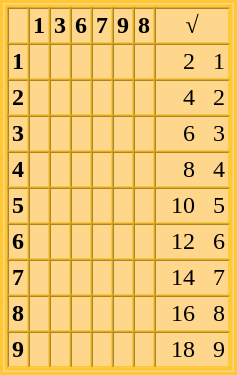<table border="0" cellpadding="2" cellspacing="0">
<tr valign="top">
<td><br><table border="1" cellpadding="2" cellspacing="0" style="background:#ffd78c;border:thick double #ffc731;">
<tr>
<th> </th>
<th>1</th>
<th>3</th>
<th>6</th>
<th>7</th>
<th>9</th>
<th>8</th>
<th>√</th>
</tr>
<tr align=right>
<td><strong>1</strong></td>
<td></td>
<td></td>
<td></td>
<td></td>
<td></td>
<td></td>
<td>     2   1</td>
</tr>
<tr align=right>
<td><strong>2</strong></td>
<td></td>
<td></td>
<td></td>
<td></td>
<td></td>
<td></td>
<td>     4   2</td>
</tr>
<tr align=right>
<td><strong>3</strong></td>
<td></td>
<td></td>
<td></td>
<td></td>
<td></td>
<td></td>
<td>     6   3</td>
</tr>
<tr align=right>
<td><strong>4</strong></td>
<td></td>
<td></td>
<td></td>
<td></td>
<td></td>
<td></td>
<td>     8   4</td>
</tr>
<tr align=right>
<td><strong>5</strong></td>
<td></td>
<td></td>
<td></td>
<td></td>
<td></td>
<td></td>
<td>   10   5</td>
</tr>
<tr align=right>
<td><strong>6</strong></td>
<td></td>
<td></td>
<td></td>
<td></td>
<td></td>
<td></td>
<td>   12   6</td>
</tr>
<tr align=right>
<td><strong>7</strong></td>
<td></td>
<td></td>
<td></td>
<td></td>
<td></td>
<td></td>
<td>   14   7</td>
</tr>
<tr align=right>
<td><strong>8</strong></td>
<td></td>
<td></td>
<td></td>
<td></td>
<td></td>
<td></td>
<td>   16   8</td>
</tr>
<tr align=right>
<td><strong>9</strong></td>
<td></td>
<td></td>
<td></td>
<td></td>
<td></td>
<td></td>
<td>   18   9</td>
</tr>
</table>
</td>
<td><br></td>
</tr>
</table>
